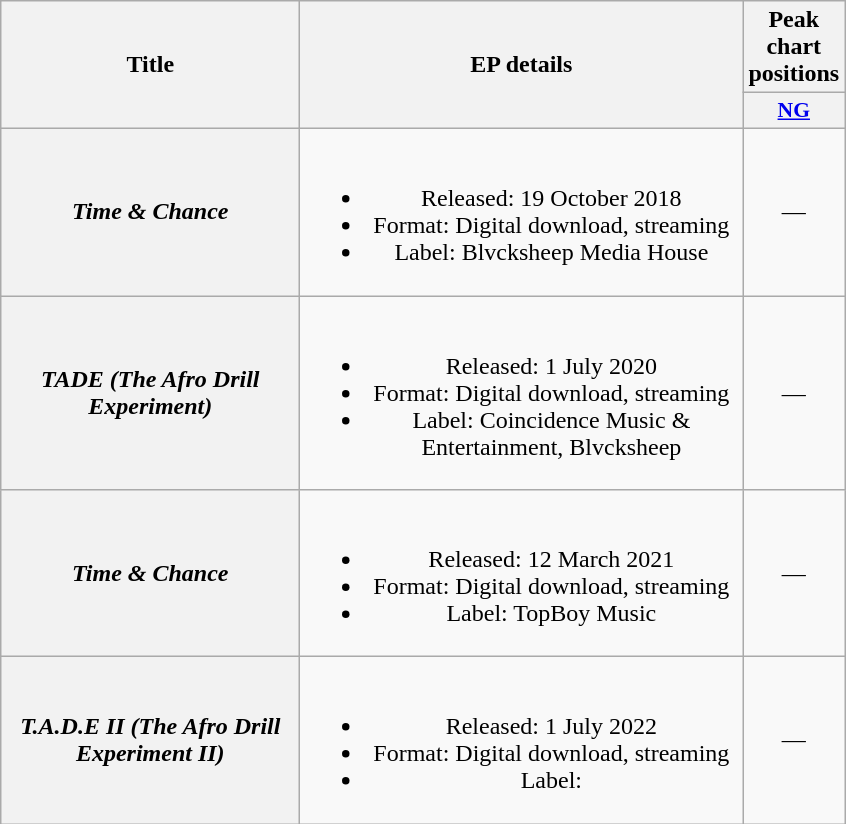<table class="wikitable plainrowheaders" style="text-align:center;">
<tr>
<th scope="col" rowspan="2" style="width:12em;">Title</th>
<th scope="col" rowspan="2" style="width:18em;">EP details</th>
<th scope="col" colspan="1">Peak chart positions</th>
</tr>
<tr>
<th scope="col" style="width:2.5em;font-size:90%;"><a href='#'>NG</a><br></th>
</tr>
<tr>
<th scope="row"><em>Time & Chance</em></th>
<td><br><ul><li>Released: 19 October 2018</li><li>Format: Digital download, streaming</li><li>Label: Blvcksheep Media House</li></ul></td>
<td>—</td>
</tr>
<tr>
<th scope="row"><em>TADE (The Afro Drill Experiment)</em></th>
<td><br><ul><li>Released: 1 July 2020</li><li>Format: Digital download, streaming</li><li>Label: Coincidence Music & Entertainment, Blvcksheep</li></ul></td>
<td>—</td>
</tr>
<tr>
<th scope="row"><em>Time & Chance</em></th>
<td><br><ul><li>Released: 12 March 2021</li><li>Format: Digital download, streaming</li><li>Label: TopBoy Music</li></ul></td>
<td>—</td>
</tr>
<tr>
<th scope="row"><em>T.A.D.E II (The Afro Drill Experiment II)</em></th>
<td><br><ul><li>Released: 1 July 2022</li><li>Format: Digital download, streaming</li><li>Label:</li></ul></td>
<td>—</td>
</tr>
</table>
